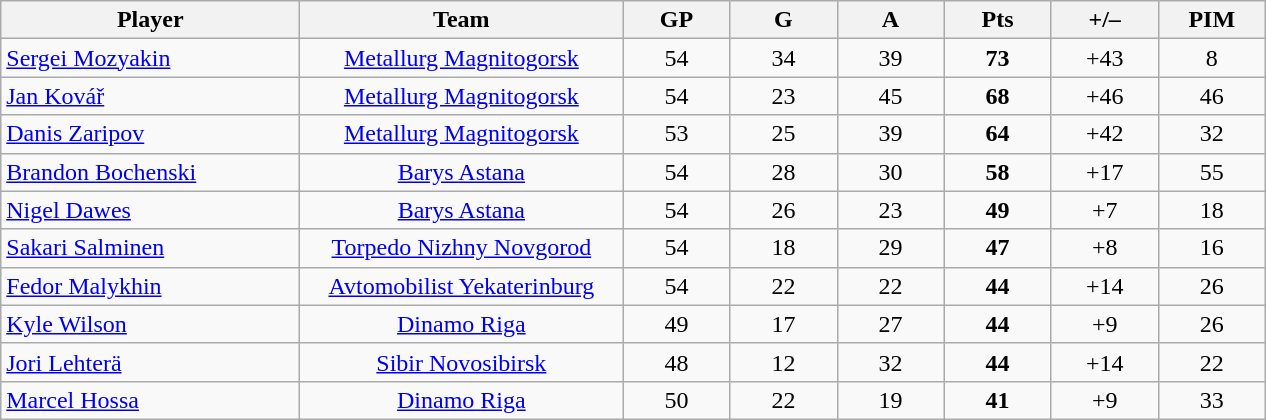<table class="wikitable sortable">
<tr>
<th style="width: 12em;">Player</th>
<th style="width: 13em;">Team</th>
<th style="width: 4em;">GP</th>
<th style="width: 4em;">G</th>
<th style="width: 4em;">A</th>
<th style="width: 4em;">Pts</th>
<th style="width: 4em;">+/–</th>
<th style="width: 4em;">PIM</th>
</tr>
<tr align="center">
<td align=left> <a href='#'>Sergei Mozyakin</a></td>
<td><a href='#'>Metallurg Magnitogorsk</a></td>
<td>54</td>
<td>34</td>
<td>39</td>
<td><strong>73</strong></td>
<td>+43</td>
<td>8</td>
</tr>
<tr align="center">
<td align="left"> <a href='#'>Jan Kovář</a></td>
<td><a href='#'>Metallurg Magnitogorsk</a></td>
<td>54</td>
<td>23</td>
<td>45</td>
<td><strong>68</strong></td>
<td>+46</td>
<td>46</td>
</tr>
<tr align="center">
<td align=left> <a href='#'>Danis Zaripov</a></td>
<td><a href='#'>Metallurg Magnitogorsk</a></td>
<td>53</td>
<td>25</td>
<td>39</td>
<td><strong>64</strong></td>
<td>+42</td>
<td>32</td>
</tr>
<tr align="center">
<td align="left"> <a href='#'>Brandon Bochenski</a></td>
<td><a href='#'>Barys Astana</a></td>
<td>54</td>
<td>28</td>
<td>30</td>
<td><strong>58</strong></td>
<td>+17</td>
<td>55</td>
</tr>
<tr align="center">
<td align="left"> <a href='#'>Nigel Dawes</a></td>
<td><a href='#'>Barys Astana</a></td>
<td>54</td>
<td>26</td>
<td>23</td>
<td><strong>49</strong></td>
<td>+7</td>
<td>18</td>
</tr>
<tr align="center">
<td align="left"> <a href='#'>Sakari Salminen</a></td>
<td><a href='#'>Torpedo Nizhny Novgorod</a></td>
<td>54</td>
<td>18</td>
<td>29</td>
<td><strong>47</strong></td>
<td>+8</td>
<td>16</td>
</tr>
<tr align="center">
<td align="left"> <a href='#'>Fedor Malykhin</a></td>
<td><a href='#'>Avtomobilist Yekaterinburg</a></td>
<td>54</td>
<td>22</td>
<td>22</td>
<td><strong>44</strong></td>
<td>+14</td>
<td>26</td>
</tr>
<tr align="center">
<td align="left"> <a href='#'>Kyle Wilson</a></td>
<td><a href='#'>Dinamo Riga</a></td>
<td>49</td>
<td>17</td>
<td>27</td>
<td><strong>44</strong></td>
<td>+9</td>
<td>26</td>
</tr>
<tr align="center">
<td align="left"> <a href='#'>Jori Lehterä</a></td>
<td><a href='#'>Sibir Novosibirsk</a></td>
<td>48</td>
<td>12</td>
<td>32</td>
<td><strong>44</strong></td>
<td>+14</td>
<td>22</td>
</tr>
<tr align="center">
<td align="left"> <a href='#'>Marcel Hossa</a></td>
<td><a href='#'>Dinamo Riga</a></td>
<td>50</td>
<td>22</td>
<td>19</td>
<td><strong>41</strong></td>
<td>+9</td>
<td>33</td>
</tr>
</table>
